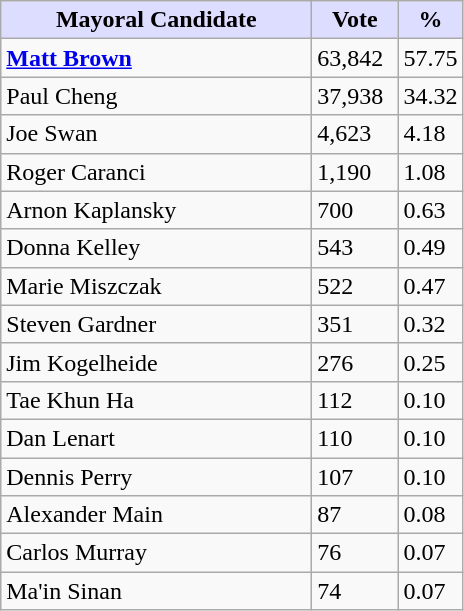<table class="wikitable">
<tr>
<th style="background:#ddf; width:200px;">Mayoral Candidate </th>
<th style="background:#ddf; width:50px;">Vote</th>
<th style="background:#ddf; width:30px;">%</th>
</tr>
<tr>
<td><strong><a href='#'>Matt Brown</a></strong></td>
<td>63,842</td>
<td>57.75</td>
</tr>
<tr>
<td>Paul Cheng</td>
<td>37,938</td>
<td>34.32</td>
</tr>
<tr>
<td>Joe Swan</td>
<td>4,623</td>
<td>4.18</td>
</tr>
<tr>
<td>Roger Caranci</td>
<td>1,190</td>
<td>1.08</td>
</tr>
<tr>
<td>Arnon Kaplansky</td>
<td>700</td>
<td>0.63</td>
</tr>
<tr>
<td>Donna Kelley</td>
<td>543</td>
<td>0.49</td>
</tr>
<tr>
<td>Marie Miszczak</td>
<td>522</td>
<td>0.47</td>
</tr>
<tr>
<td>Steven Gardner</td>
<td>351</td>
<td>0.32</td>
</tr>
<tr>
<td>Jim Kogelheide</td>
<td>276</td>
<td>0.25</td>
</tr>
<tr>
<td>Tae Khun Ha</td>
<td>112</td>
<td>0.10</td>
</tr>
<tr>
<td>Dan Lenart</td>
<td>110</td>
<td>0.10</td>
</tr>
<tr>
<td>Dennis Perry</td>
<td>107</td>
<td>0.10</td>
</tr>
<tr>
<td>Alexander Main</td>
<td>87</td>
<td>0.08</td>
</tr>
<tr>
<td>Carlos Murray</td>
<td>76</td>
<td>0.07</td>
</tr>
<tr>
<td>Ma'in Sinan</td>
<td>74</td>
<td>0.07</td>
</tr>
</table>
